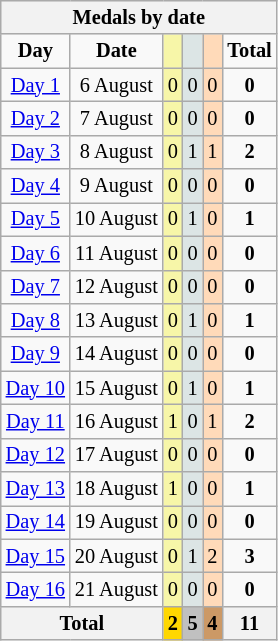<table class="wikitable" style="font-size:85%">
<tr bgcolor="#efefef">
<th colspan=7><strong>Medals by date</strong></th>
</tr>
<tr align=center>
<td><strong>Day</strong></td>
<td><strong>Date</strong></td>
<td bgcolor=f7f6a8></td>
<td bgcolor=dce5e5></td>
<td bgcolor=ffdab9></td>
<td><strong>Total</strong></td>
</tr>
<tr align=center>
<td><a href='#'>Day 1</a></td>
<td>6 August</td>
<td style="background:#F7F6A8;">0</td>
<td style="background:#DCE5E5;">0</td>
<td style="background:#FFDAB9;">0</td>
<td><strong>0</strong></td>
</tr>
<tr align=center>
<td><a href='#'>Day 2</a></td>
<td>7 August</td>
<td style="background:#F7F6A8;">0</td>
<td style="background:#DCE5E5;">0</td>
<td style="background:#FFDAB9;">0</td>
<td><strong>0</strong></td>
</tr>
<tr align=center>
<td><a href='#'>Day 3</a></td>
<td>8 August</td>
<td style="background:#F7F6A8;">0</td>
<td style="background:#DCE5E5;">1</td>
<td style="background:#FFDAB9;">1</td>
<td><strong>2</strong></td>
</tr>
<tr align=center>
<td><a href='#'>Day 4</a></td>
<td>9 August</td>
<td style="background:#F7F6A8;">0</td>
<td style="background:#DCE5E5;">0</td>
<td style="background:#FFDAB9;">0</td>
<td><strong>0</strong></td>
</tr>
<tr align=center>
<td><a href='#'>Day 5</a></td>
<td>10 August</td>
<td style="background:#F7F6A8;">0</td>
<td style="background:#DCE5E5;">1</td>
<td style="background:#FFDAB9;">0</td>
<td><strong>1</strong></td>
</tr>
<tr align=center>
<td><a href='#'>Day 6</a></td>
<td>11 August</td>
<td style="background:#F7F6A8;">0</td>
<td style="background:#DCE5E5;">0</td>
<td style="background:#FFDAB9;">0</td>
<td><strong>0</strong></td>
</tr>
<tr align=center>
<td><a href='#'>Day 7</a></td>
<td>12 August</td>
<td style="background:#F7F6A8;">0</td>
<td style="background:#DCE5E5;">0</td>
<td style="background:#FFDAB9;">0</td>
<td><strong>0</strong></td>
</tr>
<tr align=center>
<td><a href='#'>Day 8</a></td>
<td>13 August</td>
<td style="background:#F7F6A8;">0</td>
<td style="background:#DCE5E5;">1</td>
<td style="background:#FFDAB9;">0</td>
<td><strong>1</strong></td>
</tr>
<tr align=center>
<td><a href='#'>Day 9</a></td>
<td>14 August</td>
<td style="background:#F7F6A8;">0</td>
<td style="background:#DCE5E5;">0</td>
<td style="background:#FFDAB9;">0</td>
<td><strong>0</strong></td>
</tr>
<tr align=center>
<td><a href='#'>Day 10</a></td>
<td>15 August</td>
<td style="background:#F7F6A8;">0</td>
<td style="background:#DCE5E5;">1</td>
<td style="background:#FFDAB9;">0</td>
<td><strong>1</strong></td>
</tr>
<tr align=center>
<td><a href='#'>Day 11</a></td>
<td>16 August</td>
<td style="background:#F7F6A8;">1</td>
<td style="background:#DCE5E5;">0</td>
<td style="background:#FFDAB9;">1</td>
<td><strong>2</strong></td>
</tr>
<tr align=center>
<td><a href='#'>Day 12</a></td>
<td>17 August</td>
<td style="background:#F7F6A8;">0</td>
<td style="background:#DCE5E5;">0</td>
<td style="background:#FFDAB9;">0</td>
<td><strong>0</strong></td>
</tr>
<tr align=center>
<td><a href='#'>Day 13</a></td>
<td>18 August</td>
<td style="background:#F7F6A8;">1</td>
<td style="background:#DCE5E5;">0</td>
<td style="background:#FFDAB9;">0</td>
<td><strong>1</strong></td>
</tr>
<tr align=center>
<td><a href='#'>Day 14</a></td>
<td>19 August</td>
<td style="background:#F7F6A8;">0</td>
<td style="background:#DCE5E5;">0</td>
<td style="background:#FFDAB9;">0</td>
<td><strong>0</strong></td>
</tr>
<tr align=center>
<td><a href='#'>Day 15</a></td>
<td>20 August</td>
<td style="background:#F7F6A8;">0</td>
<td style="background:#DCE5E5;">1</td>
<td style="background:#FFDAB9;">2</td>
<td><strong>3</strong></td>
</tr>
<tr align=center>
<td><a href='#'>Day 16</a></td>
<td>21 August</td>
<td style="background:#F7F6A8;">0</td>
<td style="background:#DCE5E5;">0</td>
<td style="background:#FFDAB9;">0</td>
<td><strong>0</strong></td>
</tr>
<tr align=center>
<th colspan=2>Total</th>
<th style="background:gold">2</th>
<th style="background:silver">5</th>
<th style="background:#c96">4</th>
<th>11</th>
</tr>
</table>
